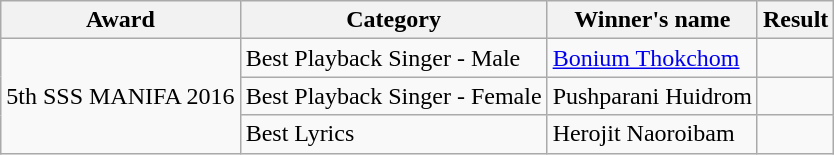<table class="wikitable sortable">
<tr>
<th>Award</th>
<th>Category</th>
<th>Winner's name</th>
<th>Result</th>
</tr>
<tr>
<td rowspan="3">5th SSS MANIFA 2016</td>
<td>Best Playback Singer - Male</td>
<td><a href='#'>Bonium Thokchom</a></td>
<td></td>
</tr>
<tr>
<td>Best Playback Singer - Female</td>
<td>Pushparani Huidrom</td>
<td></td>
</tr>
<tr>
<td>Best Lyrics</td>
<td>Herojit Naoroibam</td>
<td></td>
</tr>
</table>
